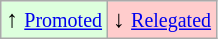<table class="wikitable" align="center">
<tr>
<td bgcolor="#ddffdd">↑ <small><a href='#'>Promoted</a></small></td>
<td bgcolor="#ffcccc">↓ <small><a href='#'>Relegated</a></small></td>
</tr>
</table>
